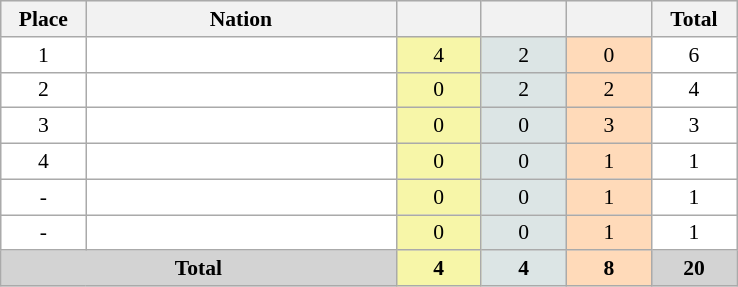<table class=wikitable style="border:1px solid #AAAAAA;font-size:90%">
<tr bgcolor="#EFEFEF">
<th width=50>Place</th>
<th width=200>Nation</th>
<th width=50></th>
<th width=50></th>
<th width=50></th>
<th width=50>Total</th>
</tr>
<tr align="center" valign="top" bgcolor="#FFFFFF">
<td>1</td>
<td align="left"></td>
<td style="background:#F7F6A8;">4</td>
<td style="background:#DCE5E5;">2</td>
<td style="background:#FFDAB9;">0</td>
<td>6</td>
</tr>
<tr align="center" valign="top" bgcolor="#FFFFFF">
<td>2</td>
<td align="left"></td>
<td style="background:#F7F6A8;">0</td>
<td style="background:#DCE5E5;">2</td>
<td style="background:#FFDAB9;">2</td>
<td>4</td>
</tr>
<tr align="center" valign="top" bgcolor="#FFFFFF">
<td>3</td>
<td align="left"></td>
<td style="background:#F7F6A8;">0</td>
<td style="background:#DCE5E5;">0</td>
<td style="background:#FFDAB9;">3</td>
<td>3</td>
</tr>
<tr align="center" valign="top" bgcolor="#FFFFFF">
<td>4</td>
<td align="left"></td>
<td style="background:#F7F6A8;">0</td>
<td style="background:#DCE5E5;">0</td>
<td style="background:#FFDAB9;">1</td>
<td>1</td>
</tr>
<tr align="center" valign="top" bgcolor="#FFFFFF">
<td>-</td>
<td align="left"></td>
<td style="background:#F7F6A8;">0</td>
<td style="background:#DCE5E5;">0</td>
<td style="background:#FFDAB9;">1</td>
<td>1</td>
</tr>
<tr align="center" valign="top" bgcolor="#FFFFFF">
<td>-</td>
<td align="left"></td>
<td style="background:#F7F6A8;">0</td>
<td style="background:#DCE5E5;">0</td>
<td style="background:#FFDAB9;">1</td>
<td>1</td>
</tr>
<tr align="center">
<td colspan="2" bgcolor=D3D3D3><strong>Total</strong></td>
<td style="background:#F7F6A8;"><strong>4</strong></td>
<td style="background:#DCE5E5;"><strong>4</strong></td>
<td style="background:#FFDAB9;"><strong>8</strong></td>
<td bgcolor=D3D3D3><strong>20</strong></td>
</tr>
</table>
